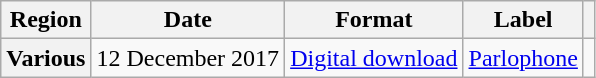<table class="wikitable plainrowheaders">
<tr>
<th scope="col">Region</th>
<th scope="col">Date</th>
<th scope="col">Format</th>
<th scope="col">Label</th>
<th scope="col"></th>
</tr>
<tr>
<th scope="row">Various</th>
<td>12 December 2017</td>
<td><a href='#'>Digital download</a></td>
<td><a href='#'>Parlophone</a></td>
<td align="center"></td>
</tr>
</table>
